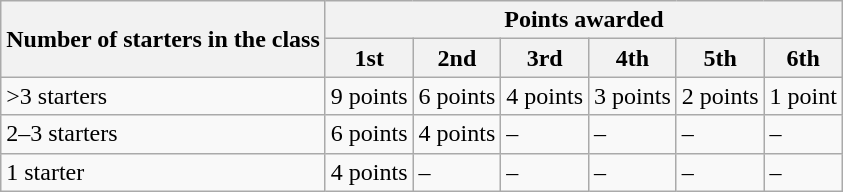<table class="wikitable">
<tr>
<th rowspan="2">Number of starters in the class</th>
<th colspan="6">Points awarded</th>
</tr>
<tr>
<th>1st</th>
<th>2nd</th>
<th>3rd</th>
<th>4th</th>
<th>5th</th>
<th>6th</th>
</tr>
<tr>
<td>>3 starters</td>
<td>9 points</td>
<td>6 points</td>
<td>4 points</td>
<td>3 points</td>
<td>2 points</td>
<td>1 point</td>
</tr>
<tr>
<td>2–3 starters</td>
<td>6 points</td>
<td>4 points</td>
<td>–</td>
<td>–</td>
<td>–</td>
<td>–</td>
</tr>
<tr>
<td>1 starter</td>
<td>4 points</td>
<td>–</td>
<td>–</td>
<td>–</td>
<td>–</td>
<td>–</td>
</tr>
</table>
